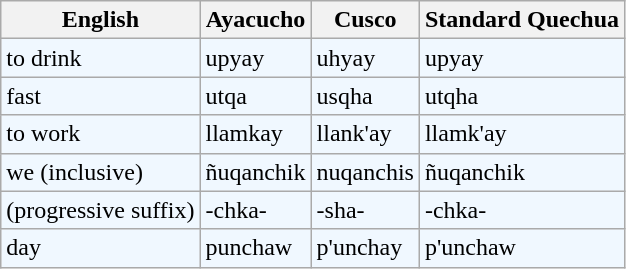<table class="wikitable">
<tr>
<th>English</th>
<th>Ayacucho</th>
<th>Cusco</th>
<th>Standard Quechua</th>
</tr>
<tr style="background:#f0f8ff;">
<td>to drink</td>
<td>upyay</td>
<td>uhyay</td>
<td>upyay</td>
</tr>
<tr style="background:#f0f8ff;">
<td>fast</td>
<td>utqa</td>
<td>usqha</td>
<td>utqha</td>
</tr>
<tr style="background:#f0f8ff;">
<td>to work</td>
<td>llamkay</td>
<td>llank'ay</td>
<td>llamk'ay</td>
</tr>
<tr style="background:#f0f8ff;">
<td>we (inclusive)</td>
<td>ñuqanchik</td>
<td>nuqanchis</td>
<td>ñuqanchik</td>
</tr>
<tr style="background:#f0f8ff;">
<td>(progressive suffix)</td>
<td>-chka-</td>
<td>-sha-</td>
<td>-chka-</td>
</tr>
<tr style="background:#f0f8ff;">
<td>day</td>
<td>punchaw</td>
<td>p'unchay</td>
<td>p'unchaw</td>
</tr>
</table>
